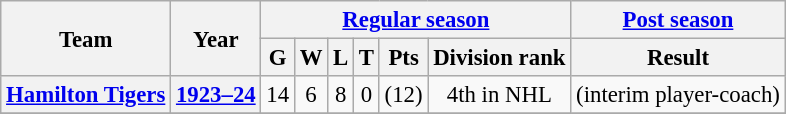<table class="wikitable" style="font-size: 95%; text-align:center;">
<tr>
<th rowspan="2">Team</th>
<th rowspan="2">Year</th>
<th colspan="6"><a href='#'>Regular season</a></th>
<th colspan="1"><a href='#'>Post season</a></th>
</tr>
<tr>
<th>G</th>
<th>W</th>
<th>L</th>
<th>T</th>
<th>Pts</th>
<th>Division rank</th>
<th>Result</th>
</tr>
<tr>
<th><a href='#'>Hamilton Tigers</a></th>
<th><a href='#'>1923–24</a></th>
<td>14</td>
<td>6</td>
<td>8</td>
<td>0</td>
<td>(12)</td>
<td>4th in NHL</td>
<td>(interim player-coach)</td>
</tr>
<tr>
</tr>
</table>
